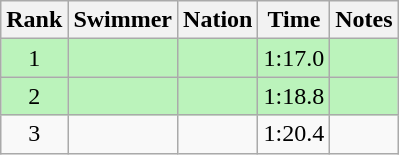<table class="wikitable sortable" style="text-align:center">
<tr>
<th>Rank</th>
<th>Swimmer</th>
<th>Nation</th>
<th>Time</th>
<th>Notes</th>
</tr>
<tr style="background:#bbf3bb;">
<td>1</td>
<td align=left></td>
<td align=left></td>
<td>1:17.0</td>
<td></td>
</tr>
<tr style="background:#bbf3bb;">
<td>2</td>
<td align=left></td>
<td align=left></td>
<td>1:18.8</td>
<td></td>
</tr>
<tr>
<td>3</td>
<td align=left></td>
<td align=left></td>
<td>1:20.4</td>
<td></td>
</tr>
</table>
